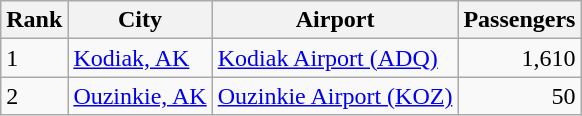<table class="wikitable">
<tr>
<th>Rank</th>
<th>City</th>
<th>Airport</th>
<th>Passengers</th>
</tr>
<tr>
<td>1</td>
<td><a href='#'>Kodiak, AK</a></td>
<td><a href='#'>Kodiak Airport (ADQ)</a></td>
<td align="right">1,610</td>
</tr>
<tr>
<td>2</td>
<td><a href='#'>Ouzinkie, AK</a></td>
<td><a href='#'>Ouzinkie Airport (KOZ)</a></td>
<td align="right">50</td>
</tr>
</table>
